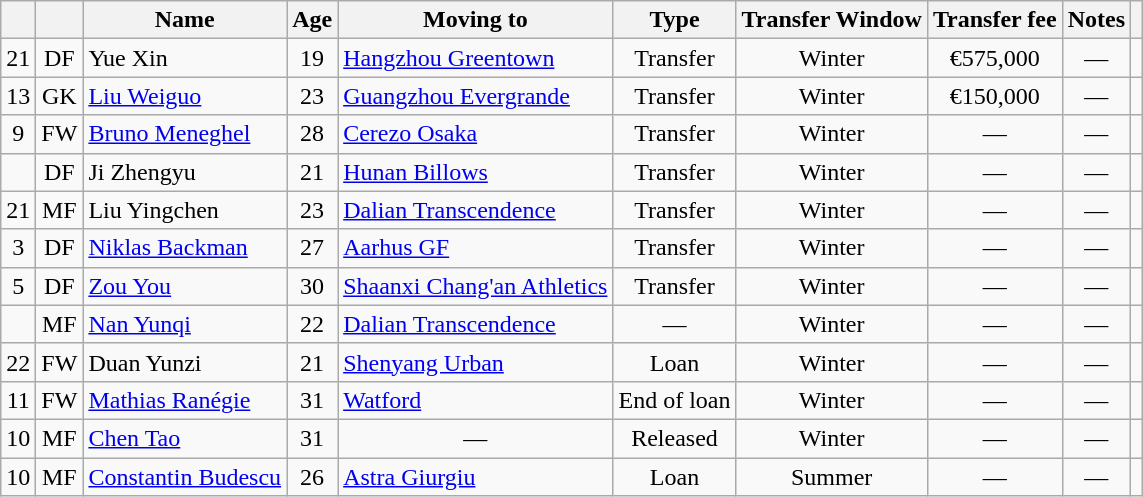<table class="wikitable" style="text-align: center ">
<tr>
<th></th>
<th></th>
<th>Name</th>
<th>Age</th>
<th>Moving to</th>
<th>Type</th>
<th>Transfer Window</th>
<th>Transfer fee</th>
<th>Notes</th>
<th></th>
</tr>
<tr>
<td>21</td>
<td>DF</td>
<td align= left> Yue Xin</td>
<td>19</td>
<td align= left> <a href='#'>Hangzhou Greentown</a></td>
<td>Transfer</td>
<td>Winter</td>
<td>€575,000</td>
<td>—</td>
<td></td>
</tr>
<tr>
<td align= center>13</td>
<td align= center>GK</td>
<td align= left> <a href='#'>Liu Weiguo</a></td>
<td align= center>23</td>
<td align= left> <a href='#'>Guangzhou Evergrande</a></td>
<td>Transfer</td>
<td>Winter</td>
<td>€150,000</td>
<td>—</td>
<td></td>
</tr>
<tr>
<td align=center>9</td>
<td align=center>FW</td>
<td align= left> <a href='#'>Bruno Meneghel</a></td>
<td align=center>28</td>
<td align= left> <a href='#'>Cerezo Osaka</a></td>
<td>Transfer</td>
<td>Winter</td>
<td>—</td>
<td>—</td>
<td></td>
</tr>
<tr>
<td align=center></td>
<td align=center>DF</td>
<td align= left> Ji Zhengyu</td>
<td align=center>21</td>
<td align= left> <a href='#'>Hunan Billows</a></td>
<td>Transfer</td>
<td>Winter</td>
<td>—</td>
<td>—</td>
<td></td>
</tr>
<tr>
<td align=center>21</td>
<td align=center>MF</td>
<td align= left> Liu Yingchen</td>
<td align=center>23</td>
<td align= left> <a href='#'>Dalian Transcendence</a></td>
<td>Transfer</td>
<td>Winter</td>
<td>—</td>
<td>—</td>
<td></td>
</tr>
<tr>
<td align=center>3</td>
<td align=center>DF</td>
<td align= left> <a href='#'>Niklas Backman</a></td>
<td align=center>27</td>
<td align= left> <a href='#'>Aarhus GF</a></td>
<td>Transfer</td>
<td>Winter</td>
<td>—</td>
<td>—</td>
<td></td>
</tr>
<tr>
<td align=center>5</td>
<td align=center>DF</td>
<td align= left> <a href='#'>Zou You</a></td>
<td align=center>30</td>
<td align= left> <a href='#'>Shaanxi Chang'an Athletics</a></td>
<td>Transfer</td>
<td>Winter</td>
<td>—</td>
<td>—</td>
<td></td>
</tr>
<tr>
<td align=center></td>
<td align=center>MF</td>
<td align= left> <a href='#'>Nan Yunqi</a></td>
<td align=center>22</td>
<td align= left> <a href='#'>Dalian Transcendence</a></td>
<td>—</td>
<td>Winter</td>
<td>—</td>
<td>—</td>
<td></td>
</tr>
<tr>
<td align=center>22</td>
<td align=center>FW</td>
<td align= left> Duan Yunzi</td>
<td align=center>21</td>
<td align= left> <a href='#'>Shenyang Urban</a></td>
<td>Loan</td>
<td>Winter</td>
<td>—</td>
<td>—</td>
<td></td>
</tr>
<tr>
<td align=center>11</td>
<td align=center>FW</td>
<td align= left> <a href='#'>Mathias Ranégie</a></td>
<td align=center>31</td>
<td align= left> <a href='#'>Watford</a></td>
<td>End of loan</td>
<td>Winter</td>
<td>—</td>
<td>—</td>
<td></td>
</tr>
<tr>
<td align=center>10</td>
<td align=center>MF</td>
<td align= left> <a href='#'>Chen Tao</a></td>
<td align=center>31</td>
<td>—</td>
<td>Released</td>
<td>Winter</td>
<td>—</td>
<td>—</td>
<td></td>
</tr>
<tr>
<td align=center>10</td>
<td align=center>MF</td>
<td align= left> <a href='#'>Constantin Budescu</a></td>
<td align=center>26</td>
<td align= left> <a href='#'>Astra Giurgiu</a></td>
<td>Loan</td>
<td>Summer</td>
<td>—</td>
<td>—</td>
<td></td>
</tr>
</table>
